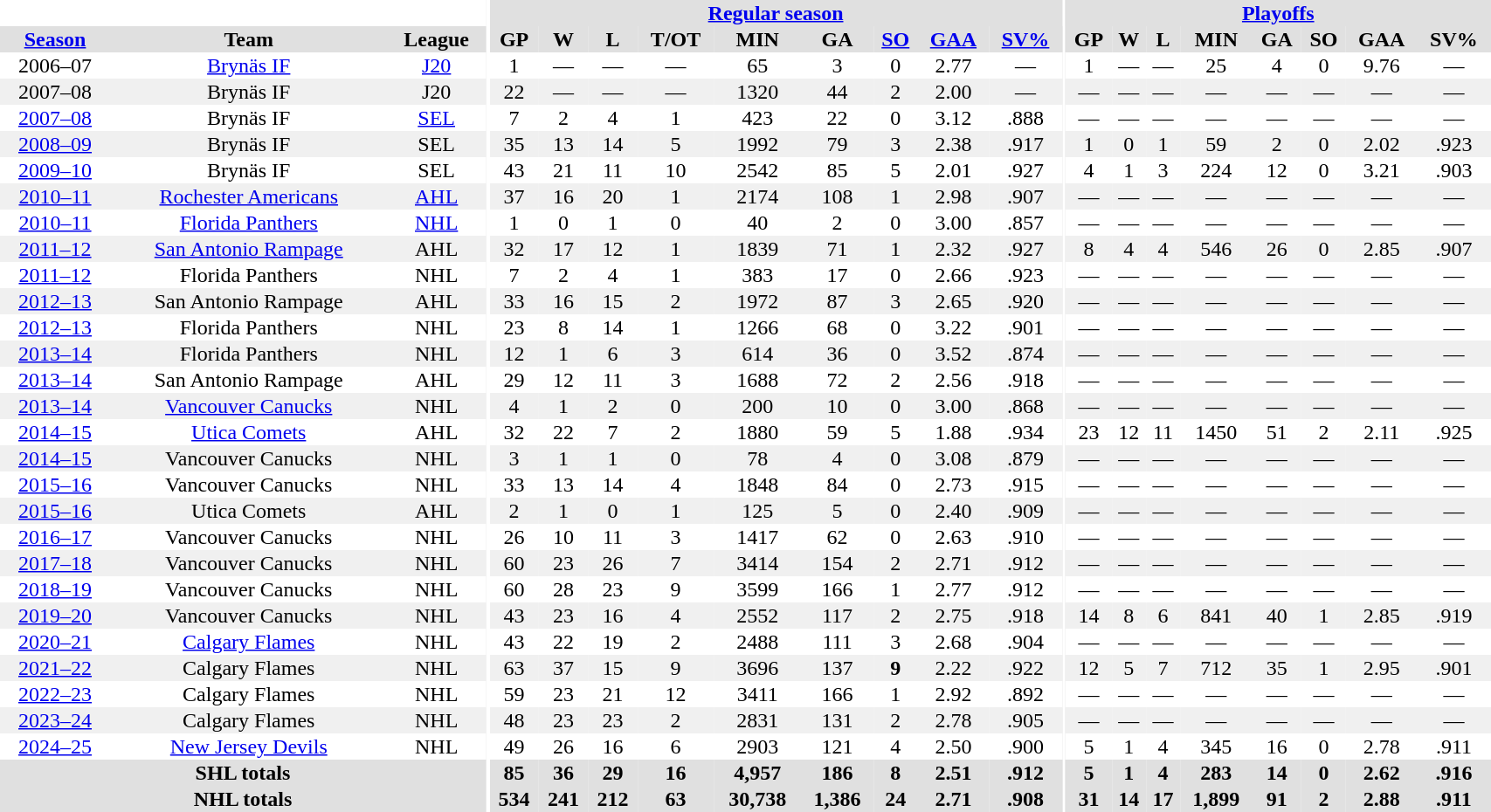<table border="0" cellpadding="1" cellspacing="0" style="text-align:center; width:90%;">
<tr bgcolor="#e0e0e0">
<th colspan="3" bgcolor="#ffffff"></th>
<th rowspan="99" bgcolor="#ffffff"></th>
<th colspan="9" bgcolor="#e0e0e0"><a href='#'>Regular season</a></th>
<th rowspan="99" bgcolor="#ffffff"></th>
<th colspan="8" bgcolor="#e0e0e0"><a href='#'>Playoffs</a></th>
</tr>
<tr bgcolor="#e0e0e0">
<th><a href='#'>Season</a></th>
<th>Team</th>
<th>League</th>
<th>GP</th>
<th>W</th>
<th>L</th>
<th>T/OT</th>
<th>MIN</th>
<th>GA</th>
<th><a href='#'>SO</a></th>
<th><a href='#'>GAA</a></th>
<th><a href='#'>SV%</a></th>
<th>GP</th>
<th>W</th>
<th>L</th>
<th>MIN</th>
<th>GA</th>
<th>SO</th>
<th>GAA</th>
<th>SV%</th>
</tr>
<tr>
<td>2006–07</td>
<td><a href='#'>Brynäs IF</a></td>
<td><a href='#'>J20</a></td>
<td>1</td>
<td>—</td>
<td>—</td>
<td>—</td>
<td>65</td>
<td>3</td>
<td>0</td>
<td>2.77</td>
<td>—</td>
<td>1</td>
<td>—</td>
<td>—</td>
<td>25</td>
<td>4</td>
<td>0</td>
<td>9.76</td>
<td>—</td>
</tr>
<tr bgcolor="#f0f0f0">
<td>2007–08</td>
<td>Brynäs IF</td>
<td>J20</td>
<td>22</td>
<td>—</td>
<td>—</td>
<td>—</td>
<td>1320</td>
<td>44</td>
<td>2</td>
<td>2.00</td>
<td>—</td>
<td>—</td>
<td>—</td>
<td>—</td>
<td>—</td>
<td>—</td>
<td>—</td>
<td>—</td>
<td>—</td>
</tr>
<tr>
<td><a href='#'>2007–08</a></td>
<td>Brynäs IF</td>
<td><a href='#'>SEL</a></td>
<td>7</td>
<td>2</td>
<td>4</td>
<td>1</td>
<td>423</td>
<td>22</td>
<td>0</td>
<td>3.12</td>
<td>.888</td>
<td>—</td>
<td>—</td>
<td>—</td>
<td>—</td>
<td>—</td>
<td>—</td>
<td>—</td>
<td>—</td>
</tr>
<tr bgcolor="#f0f0f0">
<td><a href='#'>2008–09</a></td>
<td>Brynäs IF</td>
<td>SEL</td>
<td>35</td>
<td>13</td>
<td>14</td>
<td>5</td>
<td>1992</td>
<td>79</td>
<td>3</td>
<td>2.38</td>
<td>.917</td>
<td>1</td>
<td>0</td>
<td>1</td>
<td>59</td>
<td>2</td>
<td>0</td>
<td>2.02</td>
<td>.923</td>
</tr>
<tr>
<td><a href='#'>2009–10</a></td>
<td>Brynäs IF</td>
<td>SEL</td>
<td>43</td>
<td>21</td>
<td>11</td>
<td>10</td>
<td>2542</td>
<td>85</td>
<td>5</td>
<td>2.01</td>
<td>.927</td>
<td>4</td>
<td>1</td>
<td>3</td>
<td>224</td>
<td>12</td>
<td>0</td>
<td>3.21</td>
<td>.903</td>
</tr>
<tr bgcolor="#f0f0f0">
<td><a href='#'>2010–11</a></td>
<td><a href='#'>Rochester Americans</a></td>
<td><a href='#'>AHL</a></td>
<td>37</td>
<td>16</td>
<td>20</td>
<td>1</td>
<td>2174</td>
<td>108</td>
<td>1</td>
<td>2.98</td>
<td>.907</td>
<td>—</td>
<td>—</td>
<td>—</td>
<td>—</td>
<td>—</td>
<td>—</td>
<td>—</td>
<td>—</td>
</tr>
<tr>
<td><a href='#'>2010–11</a></td>
<td><a href='#'>Florida Panthers</a></td>
<td><a href='#'>NHL</a></td>
<td>1</td>
<td>0</td>
<td>1</td>
<td>0</td>
<td>40</td>
<td>2</td>
<td>0</td>
<td>3.00</td>
<td>.857</td>
<td>—</td>
<td>—</td>
<td>—</td>
<td>—</td>
<td>—</td>
<td>—</td>
<td>—</td>
<td>—</td>
</tr>
<tr bgcolor="#f0f0f0">
<td><a href='#'>2011–12</a></td>
<td><a href='#'>San Antonio Rampage</a></td>
<td>AHL</td>
<td>32</td>
<td>17</td>
<td>12</td>
<td>1</td>
<td>1839</td>
<td>71</td>
<td>1</td>
<td>2.32</td>
<td>.927</td>
<td>8</td>
<td>4</td>
<td>4</td>
<td>546</td>
<td>26</td>
<td>0</td>
<td>2.85</td>
<td>.907</td>
</tr>
<tr>
<td><a href='#'>2011–12</a></td>
<td>Florida Panthers</td>
<td>NHL</td>
<td>7</td>
<td>2</td>
<td>4</td>
<td>1</td>
<td>383</td>
<td>17</td>
<td>0</td>
<td>2.66</td>
<td>.923</td>
<td>—</td>
<td>—</td>
<td>—</td>
<td>—</td>
<td>—</td>
<td>—</td>
<td>—</td>
<td>—</td>
</tr>
<tr bgcolor="#f0f0f0">
<td><a href='#'>2012–13</a></td>
<td>San Antonio Rampage</td>
<td>AHL</td>
<td>33</td>
<td>16</td>
<td>15</td>
<td>2</td>
<td>1972</td>
<td>87</td>
<td>3</td>
<td>2.65</td>
<td>.920</td>
<td>—</td>
<td>—</td>
<td>—</td>
<td>—</td>
<td>—</td>
<td>—</td>
<td>—</td>
<td>—</td>
</tr>
<tr>
<td><a href='#'>2012–13</a></td>
<td>Florida Panthers</td>
<td>NHL</td>
<td>23</td>
<td>8</td>
<td>14</td>
<td>1</td>
<td>1266</td>
<td>68</td>
<td>0</td>
<td>3.22</td>
<td>.901</td>
<td>—</td>
<td>—</td>
<td>—</td>
<td>—</td>
<td>—</td>
<td>—</td>
<td>—</td>
<td>—</td>
</tr>
<tr bgcolor="#f0f0f0">
<td><a href='#'>2013–14</a></td>
<td>Florida Panthers</td>
<td>NHL</td>
<td>12</td>
<td>1</td>
<td>6</td>
<td>3</td>
<td>614</td>
<td>36</td>
<td>0</td>
<td>3.52</td>
<td>.874</td>
<td>—</td>
<td>—</td>
<td>—</td>
<td>—</td>
<td>—</td>
<td>—</td>
<td>—</td>
<td>—</td>
</tr>
<tr>
<td><a href='#'>2013–14</a></td>
<td>San Antonio Rampage</td>
<td>AHL</td>
<td>29</td>
<td>12</td>
<td>11</td>
<td>3</td>
<td>1688</td>
<td>72</td>
<td>2</td>
<td>2.56</td>
<td>.918</td>
<td>—</td>
<td>—</td>
<td>—</td>
<td>—</td>
<td>—</td>
<td>—</td>
<td>—</td>
<td>—</td>
</tr>
<tr bgcolor="#f0f0f0">
<td><a href='#'>2013–14</a></td>
<td><a href='#'>Vancouver Canucks</a></td>
<td>NHL</td>
<td>4</td>
<td>1</td>
<td>2</td>
<td>0</td>
<td>200</td>
<td>10</td>
<td>0</td>
<td>3.00</td>
<td>.868</td>
<td>—</td>
<td>—</td>
<td>—</td>
<td>—</td>
<td>—</td>
<td>—</td>
<td>—</td>
<td>—</td>
</tr>
<tr>
<td><a href='#'>2014–15</a></td>
<td><a href='#'>Utica Comets</a></td>
<td>AHL</td>
<td>32</td>
<td>22</td>
<td>7</td>
<td>2</td>
<td>1880</td>
<td>59</td>
<td>5</td>
<td>1.88</td>
<td>.934</td>
<td>23</td>
<td>12</td>
<td>11</td>
<td>1450</td>
<td>51</td>
<td>2</td>
<td>2.11</td>
<td>.925</td>
</tr>
<tr bgcolor="#f0f0f0">
<td><a href='#'>2014–15</a></td>
<td>Vancouver Canucks</td>
<td>NHL</td>
<td>3</td>
<td>1</td>
<td>1</td>
<td>0</td>
<td>78</td>
<td>4</td>
<td>0</td>
<td>3.08</td>
<td>.879</td>
<td>—</td>
<td>—</td>
<td>—</td>
<td>—</td>
<td>—</td>
<td>—</td>
<td>—</td>
<td>—</td>
</tr>
<tr>
<td><a href='#'>2015–16</a></td>
<td>Vancouver Canucks</td>
<td>NHL</td>
<td>33</td>
<td>13</td>
<td>14</td>
<td>4</td>
<td>1848</td>
<td>84</td>
<td>0</td>
<td>2.73</td>
<td>.915</td>
<td>—</td>
<td>—</td>
<td>—</td>
<td>—</td>
<td>—</td>
<td>—</td>
<td>—</td>
<td>—</td>
</tr>
<tr bgcolor="#f0f0f0">
<td><a href='#'>2015–16</a></td>
<td>Utica Comets</td>
<td>AHL</td>
<td>2</td>
<td>1</td>
<td>0</td>
<td>1</td>
<td>125</td>
<td>5</td>
<td>0</td>
<td>2.40</td>
<td>.909</td>
<td>—</td>
<td>—</td>
<td>—</td>
<td>—</td>
<td>—</td>
<td>—</td>
<td>—</td>
<td>—</td>
</tr>
<tr>
<td><a href='#'>2016–17</a></td>
<td>Vancouver Canucks</td>
<td>NHL</td>
<td>26</td>
<td>10</td>
<td>11</td>
<td>3</td>
<td>1417</td>
<td>62</td>
<td>0</td>
<td>2.63</td>
<td>.910</td>
<td>—</td>
<td>—</td>
<td>—</td>
<td>—</td>
<td>—</td>
<td>—</td>
<td>—</td>
<td>—</td>
</tr>
<tr bgcolor="#f0f0f0">
<td><a href='#'>2017–18</a></td>
<td>Vancouver Canucks</td>
<td>NHL</td>
<td>60</td>
<td>23</td>
<td>26</td>
<td>7</td>
<td>3414</td>
<td>154</td>
<td>2</td>
<td>2.71</td>
<td>.912</td>
<td>—</td>
<td>—</td>
<td>—</td>
<td>—</td>
<td>—</td>
<td>—</td>
<td>—</td>
<td>—</td>
</tr>
<tr>
<td><a href='#'>2018–19</a></td>
<td>Vancouver Canucks</td>
<td>NHL</td>
<td>60</td>
<td>28</td>
<td>23</td>
<td>9</td>
<td>3599</td>
<td>166</td>
<td>1</td>
<td>2.77</td>
<td>.912</td>
<td>—</td>
<td>—</td>
<td>—</td>
<td>—</td>
<td>—</td>
<td>—</td>
<td>—</td>
<td>—</td>
</tr>
<tr bgcolor="#f0f0f0">
<td><a href='#'>2019–20</a></td>
<td>Vancouver Canucks</td>
<td>NHL</td>
<td>43</td>
<td>23</td>
<td>16</td>
<td>4</td>
<td>2552</td>
<td>117</td>
<td>2</td>
<td>2.75</td>
<td>.918</td>
<td>14</td>
<td>8</td>
<td>6</td>
<td>841</td>
<td>40</td>
<td>1</td>
<td>2.85</td>
<td>.919</td>
</tr>
<tr>
<td><a href='#'>2020–21</a></td>
<td><a href='#'>Calgary Flames</a></td>
<td>NHL</td>
<td>43</td>
<td>22</td>
<td>19</td>
<td>2</td>
<td>2488</td>
<td>111</td>
<td>3</td>
<td>2.68</td>
<td>.904</td>
<td>—</td>
<td>—</td>
<td>—</td>
<td>—</td>
<td>—</td>
<td>—</td>
<td>—</td>
<td>—</td>
</tr>
<tr bgcolor="#f0f0f0">
<td><a href='#'>2021–22</a></td>
<td>Calgary Flames</td>
<td>NHL</td>
<td>63</td>
<td>37</td>
<td>15</td>
<td>9</td>
<td>3696</td>
<td>137</td>
<td><strong>9</strong></td>
<td>2.22</td>
<td>.922</td>
<td>12</td>
<td>5</td>
<td>7</td>
<td>712</td>
<td>35</td>
<td>1</td>
<td>2.95</td>
<td>.901</td>
</tr>
<tr>
<td><a href='#'>2022–23</a></td>
<td>Calgary Flames</td>
<td>NHL</td>
<td>59</td>
<td>23</td>
<td>21</td>
<td>12</td>
<td>3411</td>
<td>166</td>
<td>1</td>
<td>2.92</td>
<td>.892</td>
<td>—</td>
<td>—</td>
<td>—</td>
<td>—</td>
<td>—</td>
<td>—</td>
<td>—</td>
<td>—</td>
</tr>
<tr bgcolor="#f0f0f0">
<td><a href='#'>2023–24</a></td>
<td>Calgary Flames</td>
<td>NHL</td>
<td>48</td>
<td>23</td>
<td>23</td>
<td>2</td>
<td>2831</td>
<td>131</td>
<td>2</td>
<td>2.78</td>
<td>.905</td>
<td>—</td>
<td>—</td>
<td>—</td>
<td>—</td>
<td>—</td>
<td>—</td>
<td>—</td>
<td>—</td>
</tr>
<tr>
<td><a href='#'>2024–25</a></td>
<td><a href='#'>New Jersey Devils</a></td>
<td>NHL</td>
<td>49</td>
<td>26</td>
<td>16</td>
<td>6</td>
<td>2903</td>
<td>121</td>
<td>4</td>
<td>2.50</td>
<td>.900</td>
<td>5</td>
<td>1</td>
<td>4</td>
<td>345</td>
<td>16</td>
<td>0</td>
<td>2.78</td>
<td>.911</td>
</tr>
<tr bgcolor="#e0e0e0">
<th colspan="3">SHL totals</th>
<th>85</th>
<th>36</th>
<th>29</th>
<th>16</th>
<th>4,957</th>
<th>186</th>
<th>8</th>
<th>2.51</th>
<th>.912</th>
<th>5</th>
<th>1</th>
<th>4</th>
<th>283</th>
<th>14</th>
<th>0</th>
<th>2.62</th>
<th>.916</th>
</tr>
<tr bgcolor="#e0e0e0">
<th colspan="3">NHL totals</th>
<th>534</th>
<th>241</th>
<th>212</th>
<th>63</th>
<th>30,738</th>
<th>1,386</th>
<th>24</th>
<th>2.71</th>
<th>.908</th>
<th>31</th>
<th>14</th>
<th>17</th>
<th>1,899</th>
<th>91</th>
<th>2</th>
<th>2.88</th>
<th>.911</th>
</tr>
</table>
